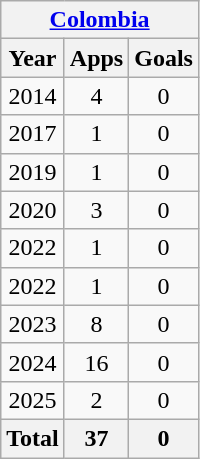<table class="wikitable" style="text-align:center">
<tr>
<th colspan=3><a href='#'>Colombia</a></th>
</tr>
<tr>
<th>Year</th>
<th>Apps</th>
<th>Goals</th>
</tr>
<tr>
<td>2014</td>
<td>4</td>
<td>0</td>
</tr>
<tr>
<td>2017</td>
<td>1</td>
<td>0</td>
</tr>
<tr>
<td>2019</td>
<td>1</td>
<td>0</td>
</tr>
<tr>
<td>2020</td>
<td>3</td>
<td>0</td>
</tr>
<tr>
<td>2022</td>
<td>1</td>
<td>0</td>
</tr>
<tr>
<td>2022</td>
<td>1</td>
<td>0</td>
</tr>
<tr>
<td>2023</td>
<td>8</td>
<td>0</td>
</tr>
<tr>
<td>2024</td>
<td>16</td>
<td>0</td>
</tr>
<tr>
<td>2025</td>
<td>2</td>
<td>0</td>
</tr>
<tr>
<th>Total</th>
<th>37</th>
<th>0</th>
</tr>
</table>
